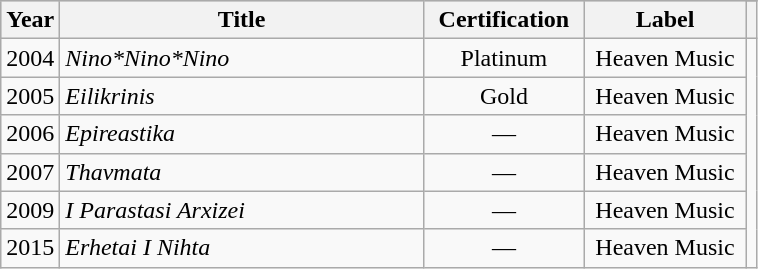<table class="wikitable"|width=100%>
<tr bgcolor="#CCCCCC">
<th width="20" rowspan="2">Year</th>
<th width="235" rowspan="2">Title</th>
<th width="100" rowspan="2">Certification</th>
<th width="100" rowspan="2">Label</th>
</tr>
<tr>
<th></th>
</tr>
<tr>
<td>2004</td>
<td><em>Nino*Nino*Nino</em></td>
<td align="center">Platinum</td>
<td align="center">Heaven Music</td>
</tr>
<tr>
<td>2005</td>
<td><em>Eilikrinis</em></td>
<td align="center">Gold</td>
<td align="center">Heaven Music</td>
</tr>
<tr>
<td>2006</td>
<td><em>Epireastika</em></td>
<td align="center">—</td>
<td align="center">Heaven Music</td>
</tr>
<tr>
<td>2007</td>
<td><em>Thavmata</em></td>
<td align="center">—</td>
<td align="center">Heaven Music</td>
</tr>
<tr>
<td>2009</td>
<td><em>I Parastasi Arxizei</em></td>
<td align="center">—</td>
<td align="center">Heaven Music</td>
</tr>
<tr>
<td>2015</td>
<td><em>Erhetai I Nihta</em></td>
<td align="center">—</td>
<td align="center">Heaven Music</td>
</tr>
</table>
